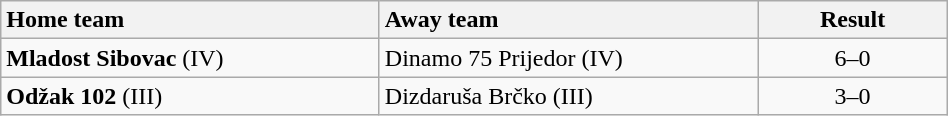<table class="wikitable" style="width:50%">
<tr>
<th style="width:40%; text-align:left">Home team</th>
<th style="width:40%; text-align:left">Away team</th>
<th>Result</th>
</tr>
<tr>
<td><strong>Mladost Sibovac</strong> (IV)</td>
<td>Dinamo 75 Prijedor (IV)</td>
<td style="text-align:center">6–0</td>
</tr>
<tr>
<td><strong>Odžak 102</strong> (III)</td>
<td>Dizdaruša Brčko (III)</td>
<td style="text-align:center">3–0</td>
</tr>
</table>
